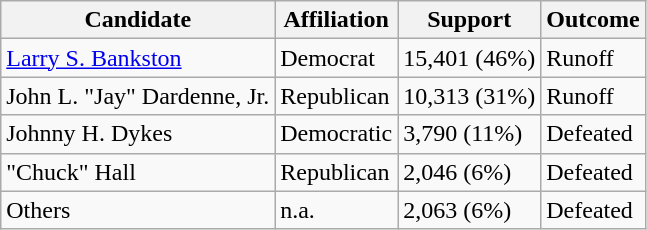<table class="wikitable">
<tr>
<th>Candidate</th>
<th>Affiliation</th>
<th>Support</th>
<th>Outcome</th>
</tr>
<tr>
<td><a href='#'>Larry S. Bankston</a></td>
<td>Democrat</td>
<td>15,401 (46%)</td>
<td>Runoff</td>
</tr>
<tr>
<td>John L. "Jay" Dardenne, Jr.</td>
<td>Republican</td>
<td>10,313 (31%)</td>
<td>Runoff</td>
</tr>
<tr>
<td>Johnny H. Dykes</td>
<td>Democratic</td>
<td>3,790 (11%)</td>
<td>Defeated</td>
</tr>
<tr>
<td>"Chuck" Hall</td>
<td>Republican</td>
<td>2,046 (6%)</td>
<td>Defeated</td>
</tr>
<tr>
<td>Others</td>
<td>n.a.</td>
<td>2,063 (6%)</td>
<td>Defeated</td>
</tr>
</table>
